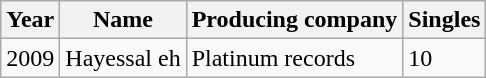<table class="wikitable">
<tr>
<th>Year</th>
<th>Name</th>
<th>Producing company</th>
<th>Singles</th>
</tr>
<tr>
<td>2009</td>
<td>Hayessal eh</td>
<td>Platinum records</td>
<td>10</td>
</tr>
</table>
